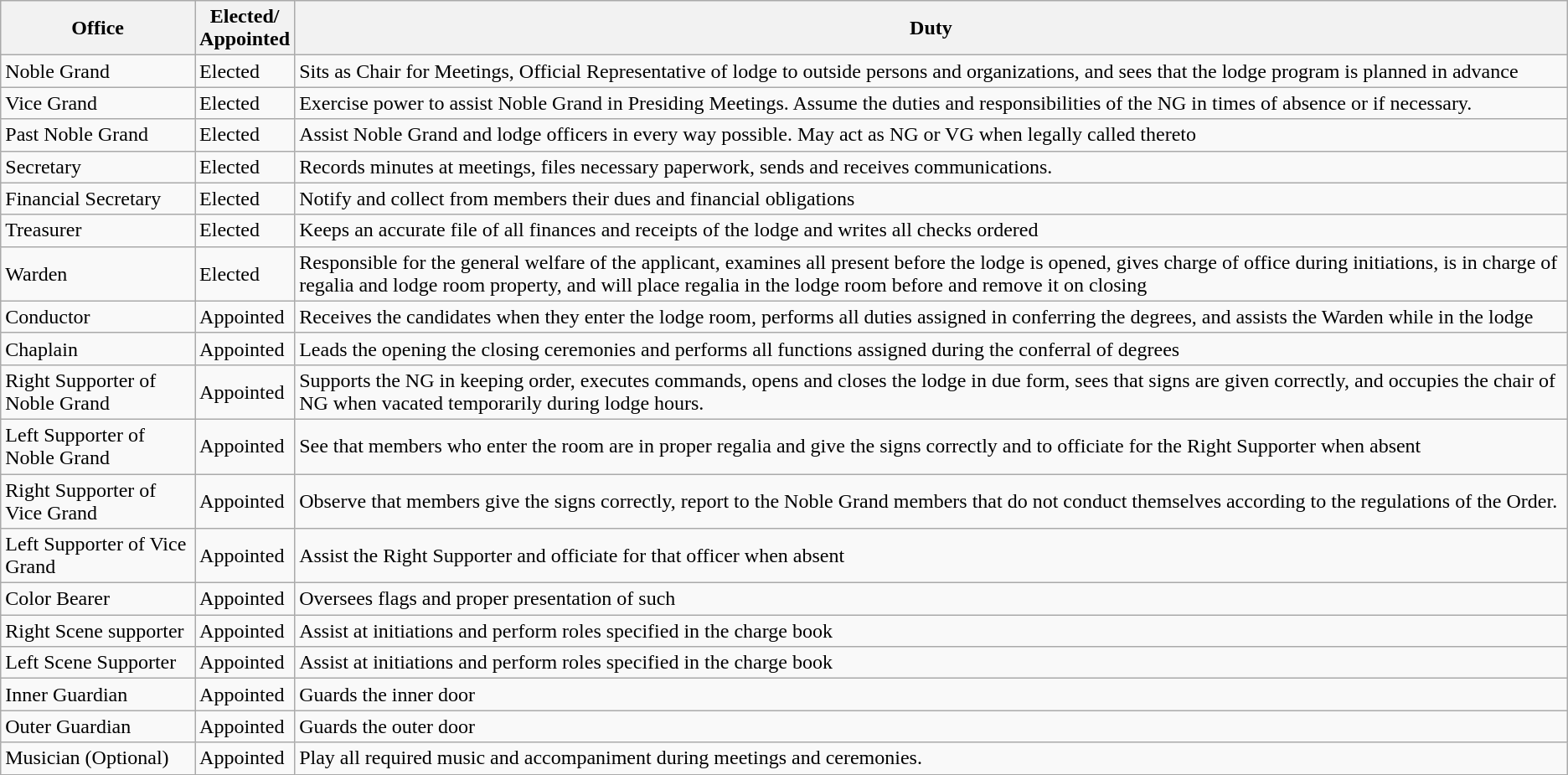<table class="wikitable">
<tr>
<th>Office</th>
<th>Elected/<br>Appointed</th>
<th>Duty</th>
</tr>
<tr>
<td>Noble Grand</td>
<td>Elected</td>
<td>Sits as Chair for Meetings, Official Representative of lodge to outside persons and organizations, and sees that the lodge program is planned in advance</td>
</tr>
<tr>
<td>Vice Grand</td>
<td>Elected</td>
<td>Exercise power to assist Noble Grand in Presiding Meetings. Assume the duties and responsibilities of the NG in times of absence or if necessary.</td>
</tr>
<tr>
<td>Past Noble Grand</td>
<td>Elected</td>
<td>Assist Noble Grand and lodge officers in every way possible. May act as NG or VG when legally called thereto</td>
</tr>
<tr>
<td>Secretary</td>
<td>Elected</td>
<td>Records minutes at meetings, files necessary paperwork, sends and receives communications.</td>
</tr>
<tr>
<td>Financial Secretary</td>
<td>Elected</td>
<td>Notify and collect from members their dues and financial obligations</td>
</tr>
<tr>
<td>Treasurer</td>
<td>Elected</td>
<td>Keeps an accurate file of all finances and receipts of the lodge and writes all checks ordered</td>
</tr>
<tr>
<td>Warden</td>
<td>Elected</td>
<td>Responsible for the general welfare of the applicant, examines all present before the lodge is opened, gives charge of office during initiations, is in charge of regalia and lodge room property, and will place regalia in the lodge room before and remove it on closing</td>
</tr>
<tr>
<td>Conductor</td>
<td>Appointed</td>
<td>Receives the candidates when they enter the lodge room, performs all duties assigned in conferring the degrees, and assists the Warden while in the lodge</td>
</tr>
<tr>
<td>Chaplain</td>
<td>Appointed</td>
<td>Leads the opening the closing ceremonies and performs all functions assigned during the conferral of degrees</td>
</tr>
<tr>
<td>Right Supporter of Noble Grand</td>
<td>Appointed</td>
<td>Supports the NG in keeping order, executes commands, opens and closes the lodge in due form, sees that signs are given correctly, and occupies the chair of NG when vacated temporarily during lodge hours.</td>
</tr>
<tr>
<td>Left Supporter of Noble Grand</td>
<td>Appointed</td>
<td>See that members who enter the room are in proper regalia and give the signs correctly and to officiate for the Right Supporter when absent</td>
</tr>
<tr>
<td>Right Supporter of Vice Grand</td>
<td>Appointed</td>
<td>Observe that members give the signs correctly, report to the Noble Grand members that do not conduct themselves according to the regulations of the Order.</td>
</tr>
<tr>
<td>Left Supporter of Vice Grand</td>
<td>Appointed</td>
<td>Assist the Right Supporter and officiate for that officer when absent</td>
</tr>
<tr>
<td>Color Bearer</td>
<td>Appointed</td>
<td>Oversees flags and proper presentation of such</td>
</tr>
<tr>
<td>Right Scene supporter</td>
<td>Appointed</td>
<td>Assist at initiations and perform roles specified in the charge book</td>
</tr>
<tr>
<td>Left Scene Supporter</td>
<td>Appointed</td>
<td>Assist at initiations and perform roles specified in the charge book</td>
</tr>
<tr>
<td>Inner Guardian</td>
<td>Appointed</td>
<td>Guards the inner door</td>
</tr>
<tr>
<td>Outer Guardian</td>
<td>Appointed</td>
<td>Guards the outer door</td>
</tr>
<tr>
<td>Musician (Optional)</td>
<td>Appointed</td>
<td>Play all required music and accompaniment during meetings and ceremonies.</td>
</tr>
</table>
